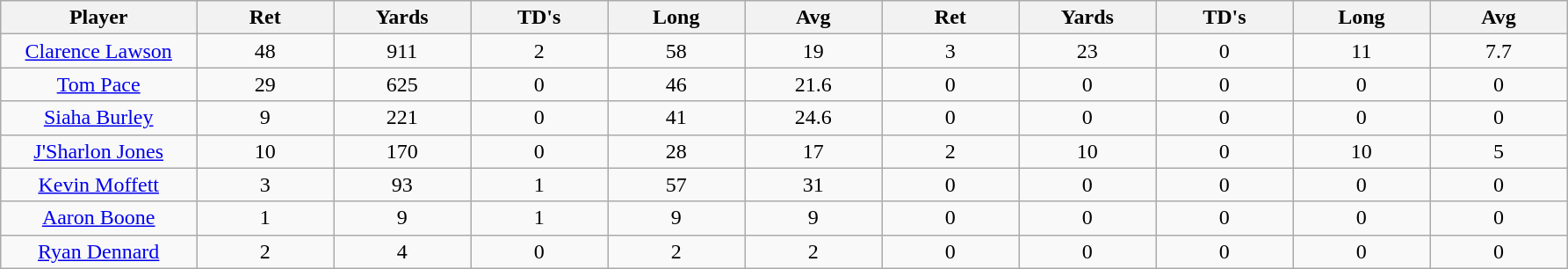<table class="wikitable sortable">
<tr>
<th bgcolor="#DDDDFF" width="10%">Player</th>
<th bgcolor="#DDDDFF" width="7%">Ret</th>
<th bgcolor="#DDDDFF" width="7%">Yards</th>
<th bgcolor="#DDDDFF" width="7%">TD's</th>
<th bgcolor="#DDDDFF" width="7%">Long</th>
<th bgcolor="#DDDDFF" width="7%">Avg</th>
<th bgcolor="#DDDDFF" width="7%">Ret</th>
<th bgcolor="#DDDDFF" width="7%">Yards</th>
<th bgcolor="#DDDDFF" width="7%">TD's</th>
<th bgcolor="#DDDDFF" width="7%">Long</th>
<th bgcolor="#DDDDFF" width="7%">Avg</th>
</tr>
<tr align="center">
<td><a href='#'>Clarence Lawson</a></td>
<td>48</td>
<td>911</td>
<td>2</td>
<td>58</td>
<td>19</td>
<td>3</td>
<td>23</td>
<td>0</td>
<td>11</td>
<td>7.7</td>
</tr>
<tr align="center">
<td><a href='#'>Tom Pace</a></td>
<td>29</td>
<td>625</td>
<td>0</td>
<td>46</td>
<td>21.6</td>
<td>0</td>
<td>0</td>
<td>0</td>
<td>0</td>
<td>0</td>
</tr>
<tr align="center">
<td><a href='#'>Siaha Burley</a></td>
<td>9</td>
<td>221</td>
<td>0</td>
<td>41</td>
<td>24.6</td>
<td>0</td>
<td>0</td>
<td>0</td>
<td>0</td>
<td>0</td>
</tr>
<tr align="center">
<td><a href='#'>J'Sharlon Jones</a></td>
<td>10</td>
<td>170</td>
<td>0</td>
<td>28</td>
<td>17</td>
<td>2</td>
<td>10</td>
<td>0</td>
<td>10</td>
<td>5</td>
</tr>
<tr align="center">
<td><a href='#'>Kevin Moffett</a></td>
<td>3</td>
<td>93</td>
<td>1</td>
<td>57</td>
<td>31</td>
<td>0</td>
<td>0</td>
<td>0</td>
<td>0</td>
<td>0</td>
</tr>
<tr align="center">
<td><a href='#'>Aaron Boone</a></td>
<td>1</td>
<td>9</td>
<td>1</td>
<td>9</td>
<td>9</td>
<td>0</td>
<td>0</td>
<td>0</td>
<td>0</td>
<td>0</td>
</tr>
<tr align="center">
<td><a href='#'>Ryan Dennard</a></td>
<td>2</td>
<td>4</td>
<td>0</td>
<td>2</td>
<td>2</td>
<td>0</td>
<td>0</td>
<td>0</td>
<td>0</td>
<td>0</td>
</tr>
</table>
